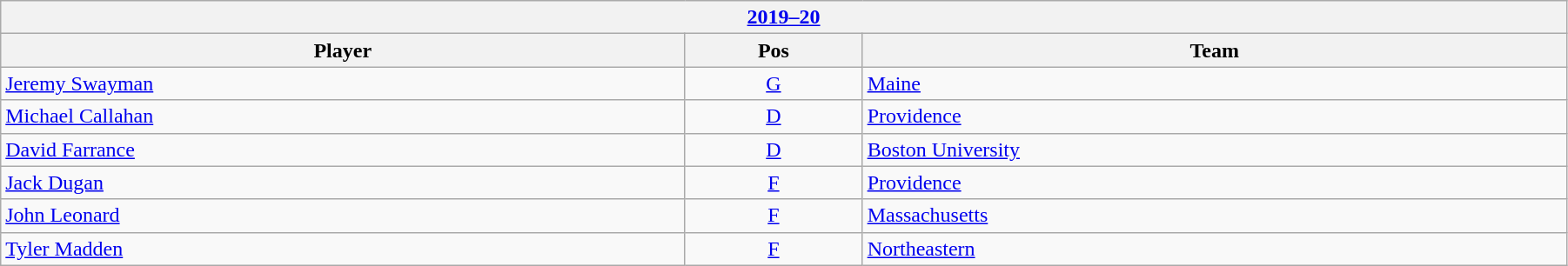<table class="wikitable" width=95%>
<tr>
<th colspan=3><a href='#'>2019–20</a></th>
</tr>
<tr>
<th>Player</th>
<th>Pos</th>
<th>Team</th>
</tr>
<tr>
<td><a href='#'>Jeremy Swayman</a></td>
<td align=center><a href='#'>G</a></td>
<td><a href='#'>Maine</a></td>
</tr>
<tr>
<td><a href='#'>Michael Callahan</a></td>
<td align=center><a href='#'>D</a></td>
<td><a href='#'>Providence</a></td>
</tr>
<tr>
<td><a href='#'>David Farrance</a></td>
<td align=center><a href='#'>D</a></td>
<td><a href='#'>Boston University</a></td>
</tr>
<tr>
<td><a href='#'>Jack Dugan</a></td>
<td align=center><a href='#'>F</a></td>
<td><a href='#'>Providence</a></td>
</tr>
<tr>
<td><a href='#'>John Leonard</a></td>
<td align=center><a href='#'>F</a></td>
<td><a href='#'>Massachusetts</a></td>
</tr>
<tr>
<td><a href='#'>Tyler Madden</a></td>
<td align=center><a href='#'>F</a></td>
<td><a href='#'>Northeastern</a></td>
</tr>
</table>
